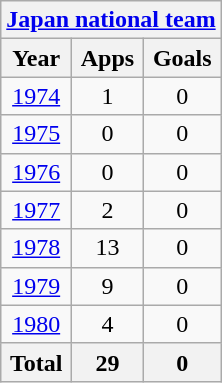<table class="wikitable" style="text-align:center">
<tr>
<th colspan=3><a href='#'>Japan national team</a></th>
</tr>
<tr>
<th>Year</th>
<th>Apps</th>
<th>Goals</th>
</tr>
<tr>
<td><a href='#'>1974</a></td>
<td>1</td>
<td>0</td>
</tr>
<tr>
<td><a href='#'>1975</a></td>
<td>0</td>
<td>0</td>
</tr>
<tr>
<td><a href='#'>1976</a></td>
<td>0</td>
<td>0</td>
</tr>
<tr>
<td><a href='#'>1977</a></td>
<td>2</td>
<td>0</td>
</tr>
<tr>
<td><a href='#'>1978</a></td>
<td>13</td>
<td>0</td>
</tr>
<tr>
<td><a href='#'>1979</a></td>
<td>9</td>
<td>0</td>
</tr>
<tr>
<td><a href='#'>1980</a></td>
<td>4</td>
<td>0</td>
</tr>
<tr>
<th>Total</th>
<th>29</th>
<th>0</th>
</tr>
</table>
